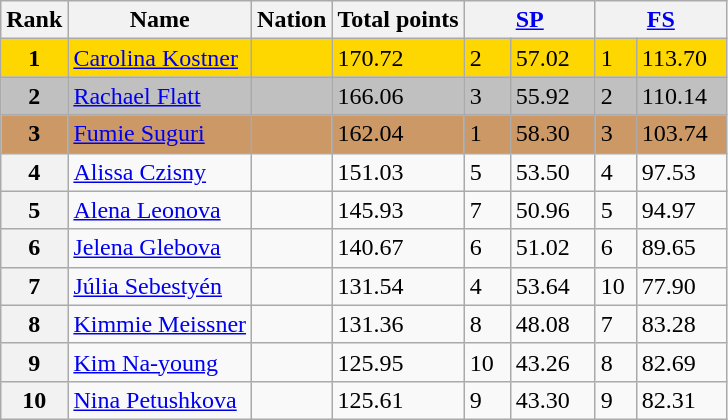<table class="wikitable">
<tr>
<th>Rank</th>
<th>Name</th>
<th>Nation</th>
<th>Total points</th>
<th colspan="2" width="80px"><a href='#'>SP</a></th>
<th colspan="2" width="80px"><a href='#'>FS</a></th>
</tr>
<tr bgcolor="gold">
<td align="center"><strong>1</strong></td>
<td><a href='#'>Carolina Kostner</a></td>
<td></td>
<td>170.72</td>
<td>2</td>
<td>57.02</td>
<td>1</td>
<td>113.70</td>
</tr>
<tr bgcolor="silver">
<td align="center"><strong>2</strong></td>
<td><a href='#'>Rachael Flatt</a></td>
<td></td>
<td>166.06</td>
<td>3</td>
<td>55.92</td>
<td>2</td>
<td>110.14</td>
</tr>
<tr bgcolor="cc9966">
<td align="center"><strong>3</strong></td>
<td><a href='#'>Fumie Suguri</a></td>
<td></td>
<td>162.04</td>
<td>1</td>
<td>58.30</td>
<td>3</td>
<td>103.74</td>
</tr>
<tr>
<th>4</th>
<td><a href='#'>Alissa Czisny</a></td>
<td></td>
<td>151.03</td>
<td>5</td>
<td>53.50</td>
<td>4</td>
<td>97.53</td>
</tr>
<tr>
<th>5</th>
<td><a href='#'>Alena Leonova</a></td>
<td></td>
<td>145.93</td>
<td>7</td>
<td>50.96</td>
<td>5</td>
<td>94.97</td>
</tr>
<tr>
<th>6</th>
<td><a href='#'>Jelena Glebova</a></td>
<td></td>
<td>140.67</td>
<td>6</td>
<td>51.02</td>
<td>6</td>
<td>89.65</td>
</tr>
<tr>
<th>7</th>
<td><a href='#'>Júlia Sebestyén</a></td>
<td></td>
<td>131.54</td>
<td>4</td>
<td>53.64</td>
<td>10</td>
<td>77.90</td>
</tr>
<tr>
<th>8</th>
<td><a href='#'>Kimmie Meissner</a></td>
<td></td>
<td>131.36</td>
<td>8</td>
<td>48.08</td>
<td>7</td>
<td>83.28</td>
</tr>
<tr>
<th>9</th>
<td><a href='#'>Kim Na-young</a></td>
<td></td>
<td>125.95</td>
<td>10</td>
<td>43.26</td>
<td>8</td>
<td>82.69</td>
</tr>
<tr>
<th>10</th>
<td><a href='#'>Nina Petushkova</a></td>
<td></td>
<td>125.61</td>
<td>9</td>
<td>43.30</td>
<td>9</td>
<td>82.31</td>
</tr>
</table>
